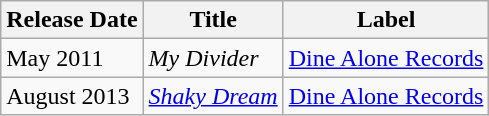<table class="wikitable">
<tr>
<th>Release Date</th>
<th>Title</th>
<th>Label</th>
</tr>
<tr>
<td>May 2011</td>
<td><em>My Divider</em></td>
<td><a href='#'>Dine Alone Records</a></td>
</tr>
<tr>
<td>August 2013</td>
<td><em><a href='#'>Shaky Dream</a></em></td>
<td><a href='#'>Dine Alone Records</a></td>
</tr>
</table>
